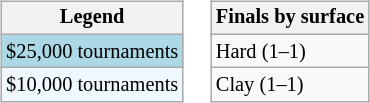<table>
<tr valign=top>
<td><br><table class=wikitable style="font-size:85%">
<tr>
<th>Legend</th>
</tr>
<tr style="background:lightblue;">
<td>$25,000 tournaments</td>
</tr>
<tr style="background:#f0f8ff;">
<td>$10,000 tournaments</td>
</tr>
</table>
</td>
<td><br><table class=wikitable style="font-size:85%">
<tr>
<th>Finals by surface</th>
</tr>
<tr>
<td>Hard (1–1)</td>
</tr>
<tr>
<td>Clay (1–1)</td>
</tr>
</table>
</td>
</tr>
</table>
